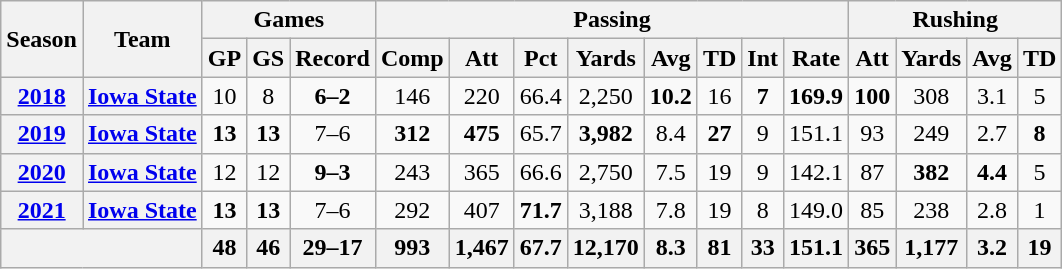<table class="wikitable" style="text-align:center;">
<tr College statistics>
<th rowspan="2">Season</th>
<th rowspan="2">Team</th>
<th colspan="3">Games</th>
<th colspan="8">Passing</th>
<th colspan="5">Rushing</th>
</tr>
<tr>
<th>GP</th>
<th>GS</th>
<th>Record</th>
<th>Comp</th>
<th>Att</th>
<th>Pct</th>
<th>Yards</th>
<th>Avg</th>
<th>TD</th>
<th>Int</th>
<th>Rate</th>
<th>Att</th>
<th>Yards</th>
<th>Avg</th>
<th>TD</th>
</tr>
<tr>
<th><a href='#'>2018</a></th>
<th><a href='#'>Iowa State</a></th>
<td>10</td>
<td>8</td>
<td><strong>6–2</strong></td>
<td>146</td>
<td>220</td>
<td>66.4</td>
<td>2,250</td>
<td><strong>10.2</strong></td>
<td>16</td>
<td><strong>7</strong></td>
<td><strong>169.9</strong></td>
<td><strong>100</strong></td>
<td>308</td>
<td>3.1</td>
<td>5</td>
</tr>
<tr>
<th><a href='#'>2019</a></th>
<th><a href='#'>Iowa State</a></th>
<td><strong>13</strong></td>
<td><strong>13</strong></td>
<td>7–6</td>
<td><strong>312</strong></td>
<td><strong>475</strong></td>
<td>65.7</td>
<td><strong>3,982</strong></td>
<td>8.4</td>
<td><strong>27</strong></td>
<td>9</td>
<td>151.1</td>
<td>93</td>
<td>249</td>
<td>2.7</td>
<td><strong>8</strong></td>
</tr>
<tr>
<th><a href='#'>2020</a></th>
<th><a href='#'>Iowa State</a></th>
<td>12</td>
<td>12</td>
<td><strong>9–3</strong></td>
<td>243</td>
<td>365</td>
<td>66.6</td>
<td>2,750</td>
<td>7.5</td>
<td>19</td>
<td>9</td>
<td>142.1</td>
<td>87</td>
<td><strong>382</strong></td>
<td><strong>4.4</strong></td>
<td>5</td>
</tr>
<tr>
<th><a href='#'>2021</a></th>
<th><a href='#'>Iowa State</a></th>
<td><strong>13</strong></td>
<td><strong>13</strong></td>
<td>7–6</td>
<td>292</td>
<td>407</td>
<td><strong>71.7</strong></td>
<td>3,188</td>
<td>7.8</td>
<td>19</td>
<td>8</td>
<td>149.0</td>
<td>85</td>
<td>238</td>
<td>2.8</td>
<td>1</td>
</tr>
<tr>
<th colspan="2"></th>
<th>48</th>
<th>46</th>
<th>29–17</th>
<th>993</th>
<th>1,467</th>
<th>67.7</th>
<th>12,170</th>
<th>8.3</th>
<th>81</th>
<th>33</th>
<th>151.1</th>
<th>365</th>
<th>1,177</th>
<th>3.2</th>
<th>19</th>
</tr>
</table>
